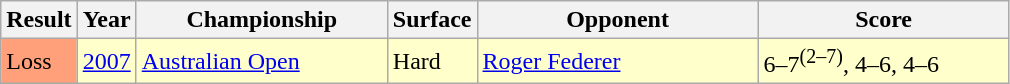<table class="wikitable">
<tr>
<th width=40>Result</th>
<th>Year</th>
<th width=160>Championship</th>
<th>Surface</th>
<th width=180>Opponent</th>
<th width=160>Score</th>
</tr>
<tr bgcolor=#FFFFCC>
<td bgcolor=FFA07A>Loss</td>
<td><a href='#'>2007</a></td>
<td><a href='#'>Australian Open</a></td>
<td>Hard</td>
<td> <a href='#'>Roger Federer</a></td>
<td>6–7<sup>(2–7)</sup>, 4–6, 4–6</td>
</tr>
</table>
